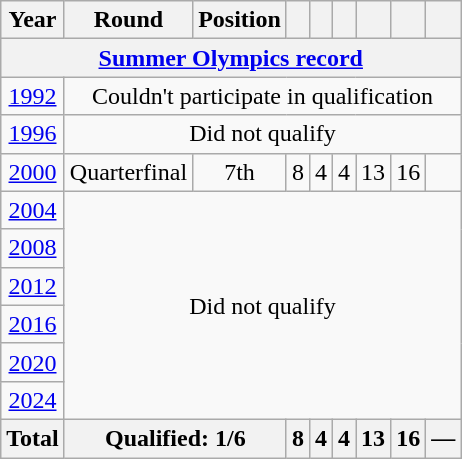<table class="wikitable" style="text-align: center;">
<tr>
<th>Year</th>
<th>Round</th>
<th>Position</th>
<th></th>
<th></th>
<th></th>
<th></th>
<th></th>
<th></th>
</tr>
<tr>
<th colspan=9><a href='#'>Summer Olympics record</a></th>
</tr>
<tr>
<td> <a href='#'>1992</a></td>
<td colspan="8">Couldn't participate in qualification</td>
</tr>
<tr>
<td> <a href='#'>1996</a></td>
<td colspan="8">Did not qualify</td>
</tr>
<tr>
<td> <a href='#'>2000</a></td>
<td>Quarterfinal</td>
<td>7th</td>
<td>8</td>
<td>4</td>
<td>4</td>
<td>13</td>
<td>16</td>
<td></td>
</tr>
<tr>
<td> <a href='#'>2004</a></td>
<td colspan="8" rowspan="6">Did not qualify</td>
</tr>
<tr>
<td> <a href='#'>2008</a></td>
</tr>
<tr>
<td> <a href='#'>2012</a></td>
</tr>
<tr>
<td> <a href='#'>2016</a></td>
</tr>
<tr>
<td> <a href='#'>2020</a></td>
</tr>
<tr>
<td> <a href='#'>2024</a></td>
</tr>
<tr>
<th>Total</th>
<th colspan="2">Qualified: 1/6</th>
<th>8</th>
<th>4</th>
<th>4</th>
<th>13</th>
<th>16</th>
<th>—</th>
</tr>
</table>
